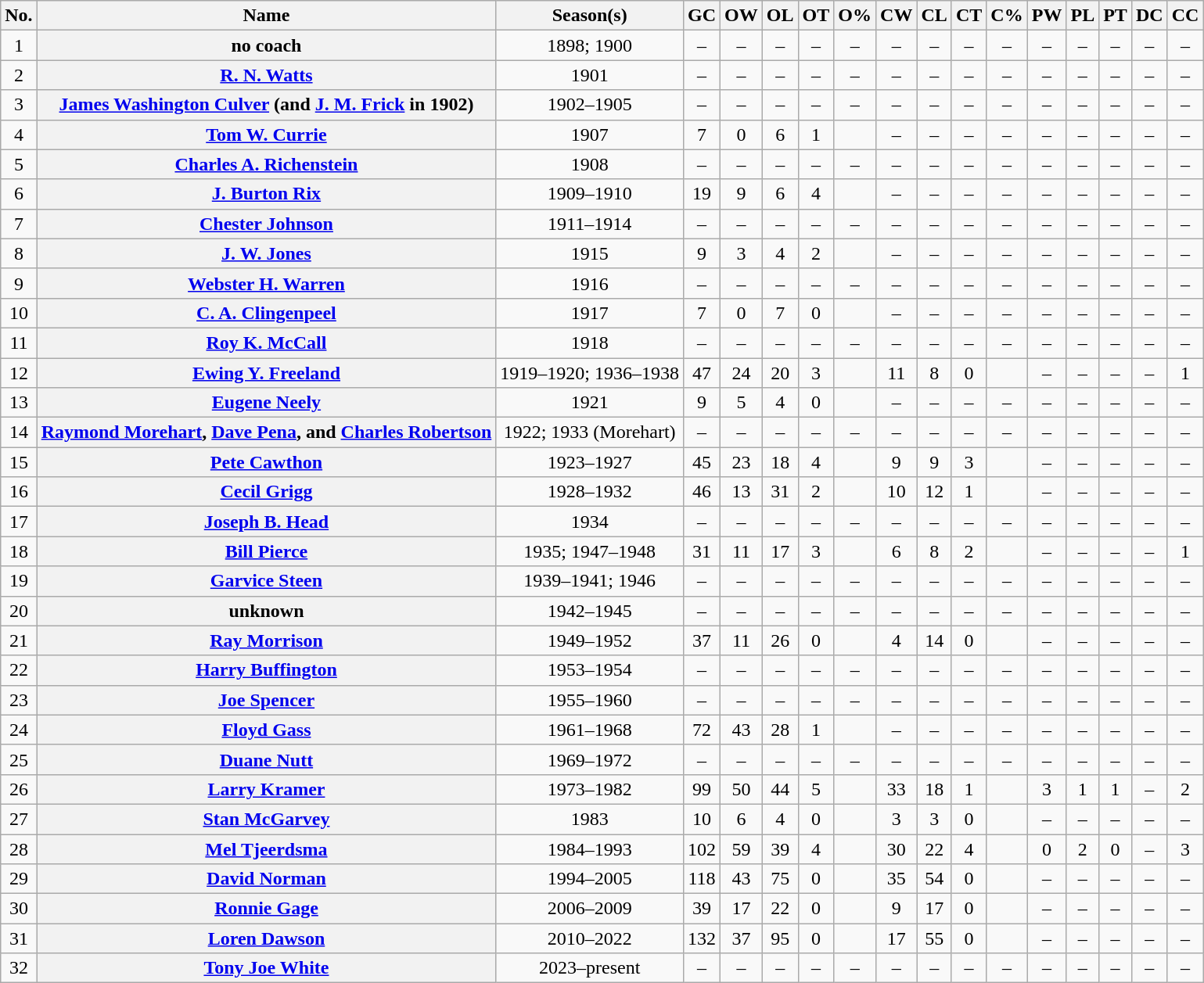<table class="wikitable sortable plainrowheaders" style="text-align:center">
<tr>
<th scope="col" class="unsortable">No.</th>
<th scope="col">Name</th>
<th scope="col">Season(s)</th>
<th scope="col">GC</th>
<th scope="col">OW</th>
<th scope="col">OL</th>
<th scope="col">OT</th>
<th scope="col">O%</th>
<th scope="col">CW</th>
<th scope="col">CL</th>
<th scope="col">CT</th>
<th scope="col">C%</th>
<th scope="col">PW</th>
<th scope="col">PL</th>
<th scope="col">PT</th>
<th scope="col">DC</th>
<th scope="col">CC</th>
</tr>
<tr>
<td>1</td>
<th scope="row">no coach</th>
<td>1898; 1900</td>
<td>–</td>
<td>–</td>
<td>–</td>
<td>–</td>
<td>–</td>
<td>–</td>
<td>–</td>
<td>–</td>
<td>–</td>
<td>–</td>
<td>–</td>
<td>–</td>
<td>–</td>
<td>–</td>
</tr>
<tr>
<td>2</td>
<th scope="row"><a href='#'>R. N. Watts</a></th>
<td>1901</td>
<td>–</td>
<td>–</td>
<td>–</td>
<td>–</td>
<td>–</td>
<td>–</td>
<td>–</td>
<td>–</td>
<td>–</td>
<td>–</td>
<td>–</td>
<td>–</td>
<td>–</td>
<td>–</td>
</tr>
<tr>
<td>3</td>
<th scope="row"><a href='#'>James Washington Culver</a> (and <a href='#'>J. M. Frick</a> in 1902)</th>
<td>1902–1905</td>
<td>–</td>
<td>–</td>
<td>–</td>
<td>–</td>
<td>–</td>
<td>–</td>
<td>–</td>
<td>–</td>
<td>–</td>
<td>–</td>
<td>–</td>
<td>–</td>
<td>–</td>
<td>–</td>
</tr>
<tr>
<td>4</td>
<th scope="row"><a href='#'>Tom W. Currie</a></th>
<td>1907</td>
<td>7</td>
<td>0</td>
<td>6</td>
<td>1</td>
<td></td>
<td>–</td>
<td>–</td>
<td>–</td>
<td>–</td>
<td>–</td>
<td>–</td>
<td>–</td>
<td>–</td>
<td>–</td>
</tr>
<tr>
<td>5</td>
<th scope="row"><a href='#'>Charles A. Richenstein</a></th>
<td>1908</td>
<td>–</td>
<td>–</td>
<td>–</td>
<td>–</td>
<td>–</td>
<td>–</td>
<td>–</td>
<td>–</td>
<td>–</td>
<td>–</td>
<td>–</td>
<td>–</td>
<td>–</td>
<td>–</td>
</tr>
<tr>
<td>6</td>
<th scope="row"><a href='#'>J. Burton Rix</a></th>
<td>1909–1910</td>
<td>19</td>
<td>9</td>
<td>6</td>
<td>4</td>
<td></td>
<td>–</td>
<td>–</td>
<td>–</td>
<td>–</td>
<td>–</td>
<td>–</td>
<td>–</td>
<td>–</td>
<td>–</td>
</tr>
<tr>
<td>7</td>
<th scope="row"><a href='#'>Chester Johnson</a></th>
<td>1911–1914</td>
<td>–</td>
<td>–</td>
<td>–</td>
<td>–</td>
<td>–</td>
<td>–</td>
<td>–</td>
<td>–</td>
<td>–</td>
<td>–</td>
<td>–</td>
<td>–</td>
<td>–</td>
<td>–</td>
</tr>
<tr>
<td>8</td>
<th scope="row"><a href='#'>J. W. Jones</a></th>
<td>1915</td>
<td>9</td>
<td>3</td>
<td>4</td>
<td>2</td>
<td></td>
<td>–</td>
<td>–</td>
<td>–</td>
<td>–</td>
<td>–</td>
<td>–</td>
<td>–</td>
<td>–</td>
<td>–</td>
</tr>
<tr>
<td>9</td>
<th scope="row"><a href='#'>Webster H. Warren</a></th>
<td>1916</td>
<td>–</td>
<td>–</td>
<td>–</td>
<td>–</td>
<td>–</td>
<td>–</td>
<td>–</td>
<td>–</td>
<td>–</td>
<td>–</td>
<td>–</td>
<td>–</td>
<td>–</td>
<td>–</td>
</tr>
<tr>
<td>10</td>
<th scope="row"><a href='#'>C. A. Clingenpeel</a></th>
<td>1917</td>
<td>7</td>
<td>0</td>
<td>7</td>
<td>0</td>
<td></td>
<td>–</td>
<td>–</td>
<td>–</td>
<td>–</td>
<td>–</td>
<td>–</td>
<td>–</td>
<td>–</td>
<td>–</td>
</tr>
<tr>
<td>11</td>
<th scope="row"><a href='#'>Roy K. McCall</a></th>
<td>1918</td>
<td>–</td>
<td>–</td>
<td>–</td>
<td>–</td>
<td>–</td>
<td>–</td>
<td>–</td>
<td>–</td>
<td>–</td>
<td>–</td>
<td>–</td>
<td>–</td>
<td>–</td>
<td>–</td>
</tr>
<tr>
<td>12</td>
<th scope="row"><a href='#'>Ewing Y. Freeland</a></th>
<td>1919–1920; 1936–1938</td>
<td>47</td>
<td>24</td>
<td>20</td>
<td>3</td>
<td></td>
<td>11</td>
<td>8</td>
<td>0</td>
<td></td>
<td>–</td>
<td>–</td>
<td>–</td>
<td>–</td>
<td>1</td>
</tr>
<tr>
<td>13</td>
<th scope="row"><a href='#'>Eugene Neely</a></th>
<td>1921</td>
<td>9</td>
<td>5</td>
<td>4</td>
<td>0</td>
<td></td>
<td>–</td>
<td>–</td>
<td>–</td>
<td>–</td>
<td>–</td>
<td>–</td>
<td>–</td>
<td>–</td>
<td>–</td>
</tr>
<tr>
<td>14</td>
<th scope="row"><a href='#'>Raymond Morehart</a>, <a href='#'>Dave Pena</a>, and <a href='#'>Charles Robertson</a></th>
<td>1922; 1933 (Morehart)</td>
<td>–</td>
<td>–</td>
<td>–</td>
<td>–</td>
<td>–</td>
<td>–</td>
<td>–</td>
<td>–</td>
<td>–</td>
<td>–</td>
<td>–</td>
<td>–</td>
<td>–</td>
<td>–</td>
</tr>
<tr>
<td>15</td>
<th scope="row"><a href='#'>Pete Cawthon</a></th>
<td>1923–1927</td>
<td>45</td>
<td>23</td>
<td>18</td>
<td>4</td>
<td></td>
<td>9</td>
<td>9</td>
<td>3</td>
<td></td>
<td>–</td>
<td>–</td>
<td>–</td>
<td>–</td>
<td>–</td>
</tr>
<tr>
<td>16</td>
<th scope="row"><a href='#'>Cecil Grigg</a></th>
<td>1928–1932</td>
<td>46</td>
<td>13</td>
<td>31</td>
<td>2</td>
<td></td>
<td>10</td>
<td>12</td>
<td>1</td>
<td></td>
<td>–</td>
<td>–</td>
<td>–</td>
<td>–</td>
<td>–</td>
</tr>
<tr>
<td>17</td>
<th scope="row"><a href='#'>Joseph B. Head</a></th>
<td>1934</td>
<td>–</td>
<td>–</td>
<td>–</td>
<td>–</td>
<td>–</td>
<td>–</td>
<td>–</td>
<td>–</td>
<td>–</td>
<td>–</td>
<td>–</td>
<td>–</td>
<td>–</td>
<td>–</td>
</tr>
<tr>
<td>18</td>
<th scope="row"><a href='#'>Bill Pierce</a></th>
<td>1935; 1947–1948</td>
<td>31</td>
<td>11</td>
<td>17</td>
<td>3</td>
<td></td>
<td>6</td>
<td>8</td>
<td>2</td>
<td></td>
<td>–</td>
<td>–</td>
<td>–</td>
<td>–</td>
<td>1</td>
</tr>
<tr>
<td>19</td>
<th scope="row"><a href='#'>Garvice Steen</a></th>
<td>1939–1941; 1946</td>
<td>–</td>
<td>–</td>
<td>–</td>
<td>–</td>
<td>–</td>
<td>–</td>
<td>–</td>
<td>–</td>
<td>–</td>
<td>–</td>
<td>–</td>
<td>–</td>
<td>–</td>
<td>–</td>
</tr>
<tr>
<td>20</td>
<th scope="row">unknown</th>
<td>1942–1945</td>
<td>–</td>
<td>–</td>
<td>–</td>
<td>–</td>
<td>–</td>
<td>–</td>
<td>–</td>
<td>–</td>
<td>–</td>
<td>–</td>
<td>–</td>
<td>–</td>
<td>–</td>
<td>–</td>
</tr>
<tr>
<td>21</td>
<th scope="row"><a href='#'>Ray Morrison</a></th>
<td>1949–1952</td>
<td>37</td>
<td>11</td>
<td>26</td>
<td>0</td>
<td></td>
<td>4</td>
<td>14</td>
<td>0</td>
<td></td>
<td>–</td>
<td>–</td>
<td>–</td>
<td>–</td>
<td>–</td>
</tr>
<tr>
<td>22</td>
<th scope="row"><a href='#'>Harry Buffington</a></th>
<td>1953–1954</td>
<td>–</td>
<td>–</td>
<td>–</td>
<td>–</td>
<td>–</td>
<td>–</td>
<td>–</td>
<td>–</td>
<td>–</td>
<td>–</td>
<td>–</td>
<td>–</td>
<td>–</td>
<td>–</td>
</tr>
<tr>
<td>23</td>
<th scope="row"><a href='#'>Joe Spencer</a></th>
<td>1955–1960</td>
<td>–</td>
<td>–</td>
<td>–</td>
<td>–</td>
<td>–</td>
<td>–</td>
<td>–</td>
<td>–</td>
<td>–</td>
<td>–</td>
<td>–</td>
<td>–</td>
<td>–</td>
<td>–</td>
</tr>
<tr>
<td>24</td>
<th scope="row"><a href='#'>Floyd Gass</a></th>
<td>1961–1968</td>
<td>72</td>
<td>43</td>
<td>28</td>
<td>1</td>
<td></td>
<td>–</td>
<td>–</td>
<td>–</td>
<td>–</td>
<td>–</td>
<td>–</td>
<td>–</td>
<td>–</td>
<td>–</td>
</tr>
<tr>
<td>25</td>
<th scope="row"><a href='#'>Duane Nutt</a></th>
<td>1969–1972</td>
<td>–</td>
<td>–</td>
<td>–</td>
<td>–</td>
<td>–</td>
<td>–</td>
<td>–</td>
<td>–</td>
<td>–</td>
<td>–</td>
<td>–</td>
<td>–</td>
<td>–</td>
<td>–</td>
</tr>
<tr>
<td>26</td>
<th scope="row"><a href='#'>Larry Kramer</a></th>
<td>1973–1982</td>
<td>99</td>
<td>50</td>
<td>44</td>
<td>5</td>
<td></td>
<td>33</td>
<td>18</td>
<td>1</td>
<td></td>
<td>3</td>
<td>1</td>
<td>1</td>
<td>–</td>
<td>2</td>
</tr>
<tr>
<td>27</td>
<th scope="row"><a href='#'>Stan McGarvey</a></th>
<td>1983</td>
<td>10</td>
<td>6</td>
<td>4</td>
<td>0</td>
<td></td>
<td>3</td>
<td>3</td>
<td>0</td>
<td></td>
<td>–</td>
<td>–</td>
<td>–</td>
<td>–</td>
<td>–</td>
</tr>
<tr>
<td>28</td>
<th scope="row"><a href='#'>Mel Tjeerdsma</a></th>
<td>1984–1993</td>
<td>102</td>
<td>59</td>
<td>39</td>
<td>4</td>
<td></td>
<td>30</td>
<td>22</td>
<td>4</td>
<td></td>
<td>0</td>
<td>2</td>
<td>0</td>
<td>–</td>
<td>3</td>
</tr>
<tr>
<td>29</td>
<th scope="row"><a href='#'>David Norman</a></th>
<td>1994–2005</td>
<td>118</td>
<td>43</td>
<td>75</td>
<td>0</td>
<td></td>
<td>35</td>
<td>54</td>
<td>0</td>
<td></td>
<td>–</td>
<td>–</td>
<td>–</td>
<td>–</td>
<td>–</td>
</tr>
<tr>
<td>30</td>
<th scope="row"><a href='#'>Ronnie Gage</a></th>
<td>2006–2009</td>
<td>39</td>
<td>17</td>
<td>22</td>
<td>0</td>
<td></td>
<td>9</td>
<td>17</td>
<td>0</td>
<td></td>
<td>–</td>
<td>–</td>
<td>–</td>
<td>–</td>
<td>–</td>
</tr>
<tr>
<td>31</td>
<th scope="row"><a href='#'>Loren Dawson</a></th>
<td>2010–2022</td>
<td>132</td>
<td>37</td>
<td>95</td>
<td>0</td>
<td></td>
<td>17</td>
<td>55</td>
<td>0</td>
<td></td>
<td>–</td>
<td>–</td>
<td>–</td>
<td>–</td>
<td>–</td>
</tr>
<tr>
<td>32</td>
<th scope="row"><a href='#'>Tony Joe White</a></th>
<td>2023–present</td>
<td>–</td>
<td>–</td>
<td>–</td>
<td>–</td>
<td>–</td>
<td>–</td>
<td>–</td>
<td>–</td>
<td>–</td>
<td>–</td>
<td>–</td>
<td>–</td>
<td>–</td>
<td>–</td>
</tr>
</table>
